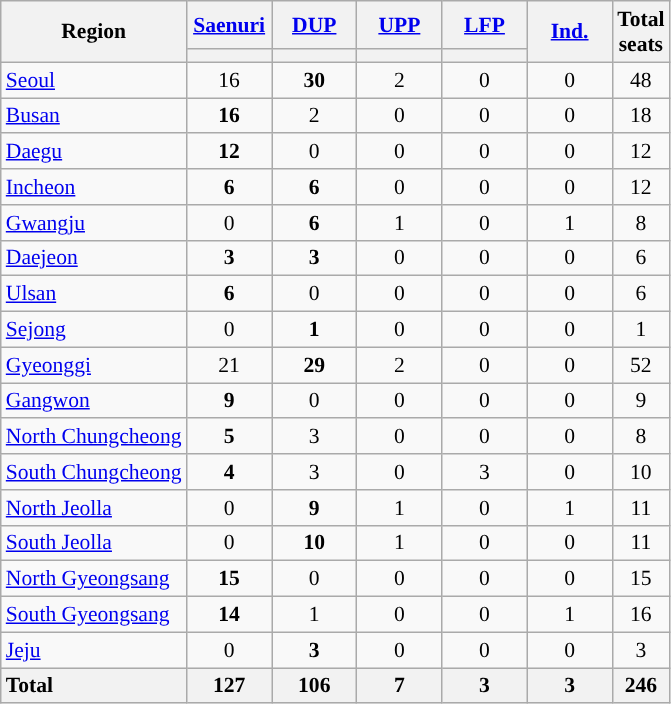<table class="wikitable nowrap sortable" style="text-align:center; font-size:90%">
<tr>
<th rowspan="2">Region</th>
<th style="width:50px" class="unsortable"><a href='#'>Saenuri</a></th>
<th style="width:50px" class="unsortable"><a href='#'>DUP</a></th>
<th style="width:50px" class="unsortable"><a href='#'>UPP</a></th>
<th style="width:50px" class="unsortable"><a href='#'>LFP</a></th>
<th rowspan="2" style="width:50px" class="unsortable"><a href='#'>Ind.</a></th>
<th rowspan="2">Total<br>seats</th>
</tr>
<tr>
<th style="background:"></th>
<th style="background:"></th>
<th style="background:"></th>
<th style="background:"></th>
</tr>
<tr>
<td style="text-align:left"><a href='#'>Seoul</a></td>
<td>16</td>
<td><strong>30</strong></td>
<td>2</td>
<td>0</td>
<td>0</td>
<td>48</td>
</tr>
<tr>
<td style="text-align:left"><a href='#'>Busan</a></td>
<td><strong>16</strong></td>
<td>2</td>
<td>0</td>
<td>0</td>
<td>0</td>
<td>18</td>
</tr>
<tr>
<td style="text-align:left"><a href='#'>Daegu</a></td>
<td><strong>12</strong></td>
<td>0</td>
<td>0</td>
<td>0</td>
<td>0</td>
<td>12</td>
</tr>
<tr>
<td style="text-align:left"><a href='#'>Incheon</a></td>
<td><strong>6</strong></td>
<td><strong>6</strong></td>
<td>0</td>
<td>0</td>
<td>0</td>
<td>12</td>
</tr>
<tr>
<td style="text-align:left"><a href='#'>Gwangju</a></td>
<td>0</td>
<td><strong>6</strong></td>
<td>1</td>
<td>0</td>
<td>1</td>
<td>8</td>
</tr>
<tr>
<td style="text-align:left"><a href='#'>Daejeon</a></td>
<td><strong>3</strong></td>
<td><strong>3</strong></td>
<td>0</td>
<td>0</td>
<td>0</td>
<td>6</td>
</tr>
<tr>
<td style="text-align:left"><a href='#'>Ulsan</a></td>
<td><strong>6</strong></td>
<td>0</td>
<td>0</td>
<td>0</td>
<td>0</td>
<td>6</td>
</tr>
<tr>
<td style="text-align:left"><a href='#'>Sejong</a></td>
<td>0</td>
<td><strong>1</strong></td>
<td>0</td>
<td>0</td>
<td>0</td>
<td>1</td>
</tr>
<tr>
<td style="text-align:left"><a href='#'>Gyeonggi</a></td>
<td>21</td>
<td><strong>29</strong></td>
<td>2</td>
<td>0</td>
<td>0</td>
<td>52</td>
</tr>
<tr>
<td style="text-align:left"><a href='#'>Gangwon</a></td>
<td><strong>9</strong></td>
<td>0</td>
<td>0</td>
<td>0</td>
<td>0</td>
<td>9</td>
</tr>
<tr>
<td style="text-align:left" data-sort-value="Chungcheong N"><a href='#'>North Chungcheong</a></td>
<td><strong>5</strong></td>
<td>3</td>
<td>0</td>
<td>0</td>
<td>0</td>
<td>8</td>
</tr>
<tr>
<td style="text-align:left" data-sort-value="Chungcheong S"><a href='#'>South Chungcheong</a></td>
<td><strong>4</strong></td>
<td>3</td>
<td>0</td>
<td>3</td>
<td>0</td>
<td>10</td>
</tr>
<tr>
<td style="text-align:left" data-sort-value="Jeolla N"><a href='#'>North Jeolla</a></td>
<td>0</td>
<td><strong>9</strong></td>
<td>1</td>
<td>0</td>
<td>1</td>
<td>11</td>
</tr>
<tr>
<td style="text-align:left" data-sort-value="Jeolla S"><a href='#'>South Jeolla</a></td>
<td>0</td>
<td><strong>10</strong></td>
<td>1</td>
<td>0</td>
<td>0</td>
<td>11</td>
</tr>
<tr>
<td style="text-align:left" data-sort-value="Gyeongsang N"><a href='#'>North Gyeongsang</a></td>
<td><strong>15</strong></td>
<td>0</td>
<td>0</td>
<td>0</td>
<td>0</td>
<td>15</td>
</tr>
<tr>
<td style="text-align:left" data-sort-value="Gyeongsang S"><a href='#'>South Gyeongsang</a></td>
<td><strong>14</strong></td>
<td>1</td>
<td>0</td>
<td>0</td>
<td>1</td>
<td>16</td>
</tr>
<tr>
<td style="text-align:left"><a href='#'>Jeju</a></td>
<td>0</td>
<td><strong>3</strong></td>
<td>0</td>
<td>0</td>
<td>0</td>
<td>3</td>
</tr>
<tr class="sortbottom">
<th style="text-align:left">Total</th>
<th>127</th>
<th>106</th>
<th>7</th>
<th>3</th>
<th>3</th>
<th>246</th>
</tr>
</table>
